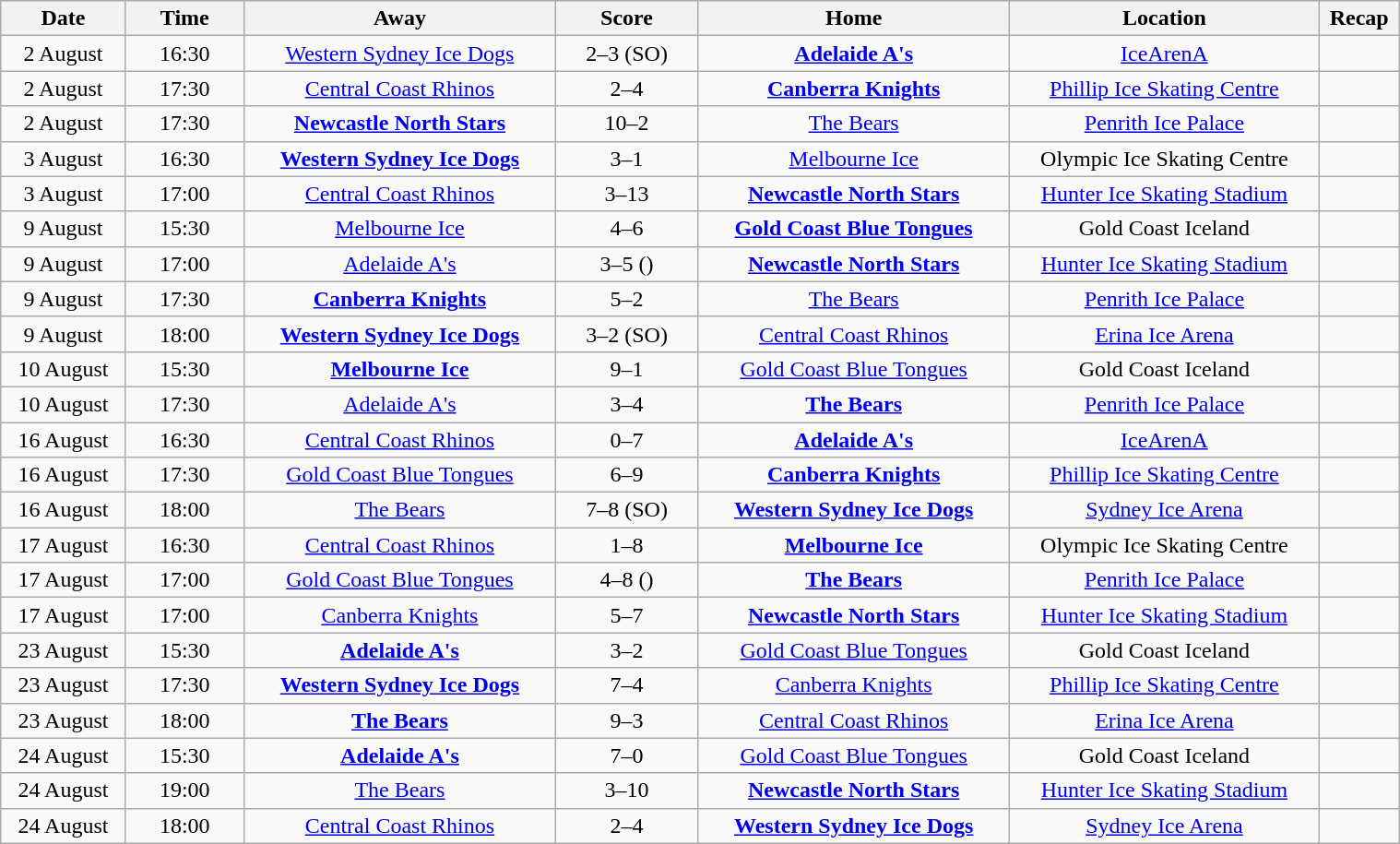<table class="wikitable" width="80%" style="margin: 1em auto 1em auto">
<tr>
<th width="5%">Date</th>
<th width="5%">Time</th>
<th width="13%">Away</th>
<th width="6%">Score</th>
<th width="13%">Home</th>
<th width="13%">Location</th>
<th width="1%">Recap</th>
</tr>
<tr align="center">
<td>2 August</td>
<td>16:30</td>
<td><a href='#'>Western Sydney Ice Dogs</a></td>
<td>2–3 (SO)</td>
<td><strong><a href='#'>Adelaide A's</a></strong></td>
<td><a href='#'>IceArenA</a></td>
<td></td>
</tr>
<tr align="center">
<td>2 August</td>
<td>17:30</td>
<td><a href='#'>Central Coast Rhinos</a></td>
<td>2–4</td>
<td><strong><a href='#'>Canberra Knights</a></strong></td>
<td><a href='#'>Phillip Ice Skating Centre</a></td>
<td></td>
</tr>
<tr align="center">
<td>2 August</td>
<td>17:30</td>
<td><strong><a href='#'>Newcastle North Stars</a></strong></td>
<td>10–2</td>
<td><a href='#'>The Bears</a></td>
<td><a href='#'>Penrith Ice Palace</a></td>
<td></td>
</tr>
<tr align="center">
<td>3 August</td>
<td>16:30</td>
<td><strong><a href='#'>Western Sydney Ice Dogs</a></strong></td>
<td>3–1</td>
<td><a href='#'>Melbourne Ice</a></td>
<td>Olympic Ice Skating Centre</td>
<td></td>
</tr>
<tr align="center">
<td>3 August</td>
<td>17:00</td>
<td><a href='#'>Central Coast Rhinos</a></td>
<td>3–13</td>
<td><strong><a href='#'>Newcastle North Stars</a></strong></td>
<td><a href='#'>Hunter Ice Skating Stadium</a></td>
<td></td>
</tr>
<tr align="center">
<td>9 August</td>
<td>15:30</td>
<td><a href='#'>Melbourne Ice</a></td>
<td>4–6</td>
<td><strong><a href='#'>Gold Coast Blue Tongues</a></strong></td>
<td>Gold Coast Iceland</td>
<td></td>
</tr>
<tr align="center">
<td>9 August</td>
<td>17:00</td>
<td><a href='#'>Adelaide A's</a></td>
<td>3–5 ()</td>
<td><strong><a href='#'>Newcastle North Stars</a></strong></td>
<td><a href='#'>Hunter Ice Skating Stadium</a></td>
<td></td>
</tr>
<tr align="center">
<td>9 August</td>
<td>17:30</td>
<td><strong><a href='#'>Canberra Knights</a></strong></td>
<td>5–2</td>
<td><a href='#'>The Bears</a></td>
<td><a href='#'>Penrith Ice Palace</a></td>
<td></td>
</tr>
<tr align="center">
<td>9 August</td>
<td>18:00</td>
<td><strong><a href='#'>Western Sydney Ice Dogs</a></strong></td>
<td>3–2 (SO)</td>
<td><a href='#'>Central Coast Rhinos</a></td>
<td><a href='#'>Erina Ice Arena</a></td>
<td></td>
</tr>
<tr align="center">
<td>10 August</td>
<td>15:30</td>
<td><strong><a href='#'>Melbourne Ice</a></strong></td>
<td>9–1</td>
<td><a href='#'>Gold Coast Blue Tongues</a></td>
<td>Gold Coast Iceland</td>
<td></td>
</tr>
<tr align="center">
<td>10 August</td>
<td>17:30</td>
<td><a href='#'>Adelaide A's</a></td>
<td>3–4</td>
<td><strong><a href='#'>The Bears</a></strong></td>
<td><a href='#'>Penrith Ice Palace</a></td>
<td></td>
</tr>
<tr align="center">
<td>16 August</td>
<td>16:30</td>
<td><a href='#'>Central Coast Rhinos</a></td>
<td>0–7</td>
<td><strong><a href='#'>Adelaide A's</a></strong></td>
<td><a href='#'>IceArenA</a></td>
<td></td>
</tr>
<tr align="center">
<td>16 August</td>
<td>17:30</td>
<td><a href='#'>Gold Coast Blue Tongues</a></td>
<td>6–9</td>
<td><strong><a href='#'>Canberra Knights</a></strong></td>
<td><a href='#'>Phillip Ice Skating Centre</a></td>
<td></td>
</tr>
<tr align="center">
<td>16 August</td>
<td>18:00</td>
<td><a href='#'>The Bears</a></td>
<td>7–8 (SO)</td>
<td><strong><a href='#'>Western Sydney Ice Dogs</a></strong></td>
<td><a href='#'>Sydney Ice Arena</a></td>
<td></td>
</tr>
<tr align="center">
<td>17 August</td>
<td>16:30</td>
<td><a href='#'>Central Coast Rhinos</a></td>
<td>1–8</td>
<td><strong><a href='#'>Melbourne Ice</a></strong></td>
<td>Olympic Ice Skating Centre</td>
<td></td>
</tr>
<tr align="center">
<td>17 August</td>
<td>17:00</td>
<td><a href='#'>Gold Coast Blue Tongues</a></td>
<td>4–8 ()</td>
<td><strong><a href='#'>The Bears</a></strong></td>
<td><a href='#'>Penrith Ice Palace</a></td>
<td></td>
</tr>
<tr align="center">
<td>17 August</td>
<td>17:00</td>
<td><a href='#'>Canberra Knights</a></td>
<td>5–7</td>
<td><strong><a href='#'>Newcastle North Stars</a></strong></td>
<td><a href='#'>Hunter Ice Skating Stadium</a></td>
<td></td>
</tr>
<tr align="center">
<td>23 August</td>
<td>15:30</td>
<td><strong><a href='#'>Adelaide A's</a></strong></td>
<td>3–2</td>
<td><a href='#'>Gold Coast Blue Tongues</a></td>
<td>Gold Coast Iceland</td>
<td></td>
</tr>
<tr align="center">
<td>23 August</td>
<td>17:30</td>
<td><strong><a href='#'>Western Sydney Ice Dogs</a></strong></td>
<td>7–4</td>
<td><a href='#'>Canberra Knights</a></td>
<td><a href='#'>Phillip Ice Skating Centre</a></td>
<td></td>
</tr>
<tr align="center">
<td>23 August</td>
<td>18:00</td>
<td><strong><a href='#'>The Bears</a></strong></td>
<td>9–3</td>
<td><a href='#'>Central Coast Rhinos</a></td>
<td><a href='#'>Erina Ice Arena</a></td>
<td></td>
</tr>
<tr align="center">
<td>24 August</td>
<td>15:30</td>
<td><strong><a href='#'>Adelaide A's</a></strong></td>
<td>7–0</td>
<td><a href='#'>Gold Coast Blue Tongues</a></td>
<td>Gold Coast Iceland</td>
<td></td>
</tr>
<tr align="center">
<td>24 August</td>
<td>19:00</td>
<td><a href='#'>The Bears</a></td>
<td>3–10</td>
<td><strong><a href='#'>Newcastle North Stars</a></strong></td>
<td><a href='#'>Hunter Ice Skating Stadium</a></td>
<td></td>
</tr>
<tr align="center">
<td>24 August</td>
<td>18:00</td>
<td><a href='#'>Central Coast Rhinos</a></td>
<td>2–4</td>
<td><strong><a href='#'>Western Sydney Ice Dogs</a></strong></td>
<td><a href='#'>Sydney Ice Arena</a></td>
<td></td>
</tr>
</table>
